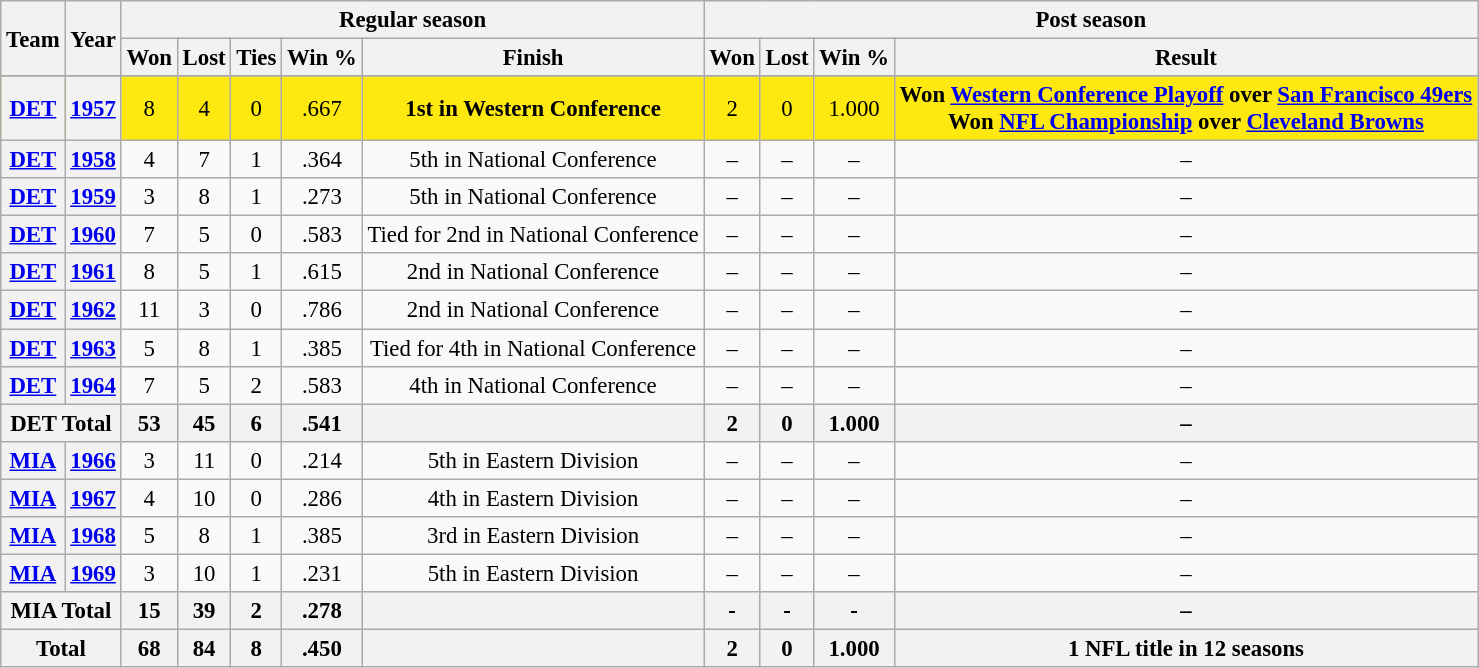<table class="wikitable" style="font-size: 95%; text-align:center;">
<tr>
<th rowspan="2">Team</th>
<th rowspan="2">Year</th>
<th colspan="5">Regular season</th>
<th colspan="4">Post season</th>
</tr>
<tr>
<th>Won</th>
<th>Lost</th>
<th>Ties</th>
<th>Win %</th>
<th>Finish</th>
<th>Won</th>
<th>Lost</th>
<th>Win %</th>
<th>Result</th>
</tr>
<tr>
</tr>
<tr ! style="background:#FDE910;">
<th><a href='#'>DET</a></th>
<th><a href='#'>1957</a></th>
<td>8</td>
<td>4</td>
<td>0</td>
<td>.667</td>
<td><strong>1st in Western Conference</strong></td>
<td>2</td>
<td>0</td>
<td>1.000</td>
<td><strong>Won <a href='#'>Western Conference Playoff</a> over <a href='#'>San Francisco 49ers</a></strong><br><strong>Won <a href='#'>NFL Championship</a> over <a href='#'>Cleveland Browns</a></strong></td>
</tr>
<tr>
<th><a href='#'>DET</a></th>
<th><a href='#'>1958</a></th>
<td>4</td>
<td>7</td>
<td>1</td>
<td>.364</td>
<td>5th in National Conference</td>
<td>–</td>
<td>–</td>
<td>–</td>
<td>–</td>
</tr>
<tr>
<th><a href='#'>DET</a></th>
<th><a href='#'>1959</a></th>
<td>3</td>
<td>8</td>
<td>1</td>
<td>.273</td>
<td>5th in National Conference</td>
<td>–</td>
<td>–</td>
<td>–</td>
<td>–</td>
</tr>
<tr>
<th><a href='#'>DET</a></th>
<th><a href='#'>1960</a></th>
<td>7</td>
<td>5</td>
<td>0</td>
<td>.583</td>
<td>Tied for 2nd in National Conference</td>
<td>–</td>
<td>–</td>
<td>–</td>
<td>–</td>
</tr>
<tr>
<th><a href='#'>DET</a></th>
<th><a href='#'>1961</a></th>
<td>8</td>
<td>5</td>
<td>1</td>
<td>.615</td>
<td>2nd in National Conference</td>
<td>–</td>
<td>–</td>
<td>–</td>
<td>–</td>
</tr>
<tr>
<th><a href='#'>DET</a></th>
<th><a href='#'>1962</a></th>
<td>11</td>
<td>3</td>
<td>0</td>
<td>.786</td>
<td>2nd in National Conference</td>
<td>–</td>
<td>–</td>
<td>–</td>
<td>–</td>
</tr>
<tr>
<th><a href='#'>DET</a></th>
<th><a href='#'>1963</a></th>
<td>5</td>
<td>8</td>
<td>1</td>
<td>.385</td>
<td>Tied for 4th in National Conference</td>
<td>–</td>
<td>–</td>
<td>–</td>
<td>–</td>
</tr>
<tr>
<th><a href='#'>DET</a></th>
<th><a href='#'>1964</a></th>
<td>7</td>
<td>5</td>
<td>2</td>
<td>.583</td>
<td>4th in National Conference</td>
<td>–</td>
<td>–</td>
<td>–</td>
<td>–</td>
</tr>
<tr>
<th colspan="2">DET Total</th>
<th>53</th>
<th>45</th>
<th>6</th>
<th>.541</th>
<th></th>
<th>2</th>
<th>0</th>
<th>1.000</th>
<th>–</th>
</tr>
<tr>
<th><a href='#'>MIA</a></th>
<th><a href='#'>1966</a></th>
<td>3</td>
<td>11</td>
<td>0</td>
<td>.214</td>
<td>5th in Eastern Division</td>
<td>–</td>
<td>–</td>
<td>–</td>
<td>–</td>
</tr>
<tr>
<th><a href='#'>MIA</a></th>
<th><a href='#'>1967</a></th>
<td>4</td>
<td>10</td>
<td>0</td>
<td>.286</td>
<td>4th in Eastern Division</td>
<td>–</td>
<td>–</td>
<td>–</td>
<td>–</td>
</tr>
<tr>
<th><a href='#'>MIA</a></th>
<th><a href='#'>1968</a></th>
<td>5</td>
<td>8</td>
<td>1</td>
<td>.385</td>
<td>3rd in Eastern Division</td>
<td>–</td>
<td>–</td>
<td>–</td>
<td>–</td>
</tr>
<tr>
<th><a href='#'>MIA</a></th>
<th><a href='#'>1969</a></th>
<td>3</td>
<td>10</td>
<td>1</td>
<td>.231</td>
<td>5th in Eastern Division</td>
<td>–</td>
<td>–</td>
<td>–</td>
<td>–</td>
</tr>
<tr>
<th colspan="2">MIA Total</th>
<th>15</th>
<th>39</th>
<th>2</th>
<th>.278</th>
<th></th>
<th>-</th>
<th>-</th>
<th>-</th>
<th>–</th>
</tr>
<tr>
<th colspan="2">Total</th>
<th>68</th>
<th>84</th>
<th>8</th>
<th>.450</th>
<th></th>
<th>2</th>
<th>0</th>
<th>1.000</th>
<th>1 NFL title in 12 seasons</th>
</tr>
</table>
